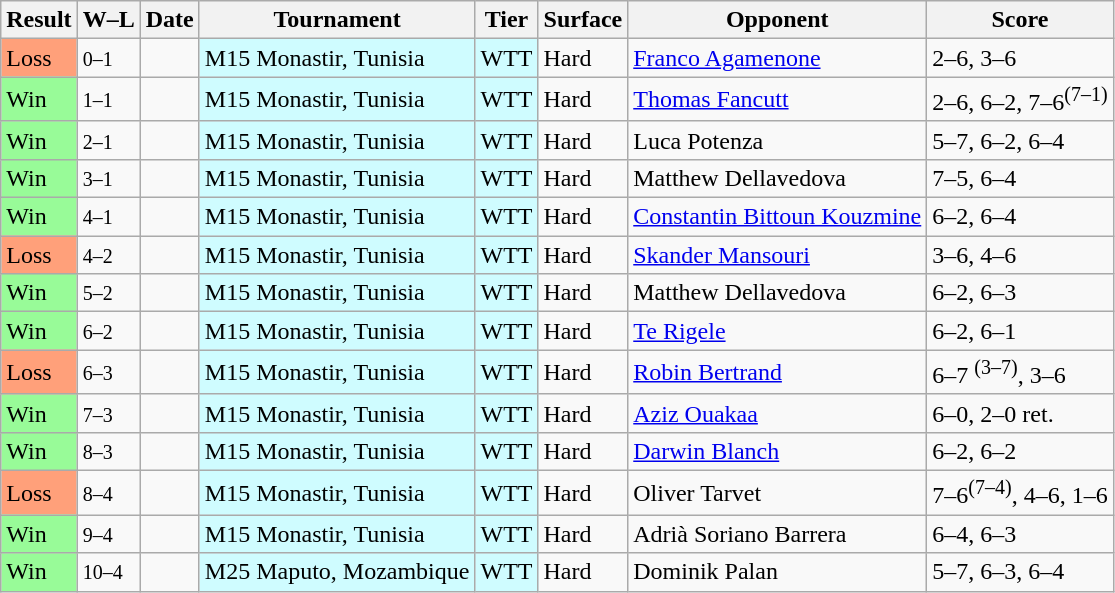<table class="sortable wikitable nowrap">
<tr>
<th>Result</th>
<th class="unsortable">W–L</th>
<th>Date</th>
<th>Tournament</th>
<th>Tier</th>
<th>Surface</th>
<th>Opponent</th>
<th class="unsortable">Score</th>
</tr>
<tr>
<td bgcolor=ffa07a>Loss</td>
<td><small>0–1</small></td>
<td></td>
<td style="background:#cffcff;">M15 Monastir, Tunisia</td>
<td style="background:#cffcff;">WTT</td>
<td>Hard</td>
<td> <a href='#'>Franco Agamenone</a></td>
<td>2–6, 3–6</td>
</tr>
<tr>
<td bgcolor=98fb98>Win</td>
<td><small>1–1</small></td>
<td></td>
<td style="background:#cffcff;">M15 Monastir, Tunisia</td>
<td style="background:#cffcff;">WTT</td>
<td>Hard</td>
<td> <a href='#'>Thomas Fancutt</a></td>
<td>2–6, 6–2, 7–6<sup>(7–1)</sup></td>
</tr>
<tr>
<td bgcolor=98fb98>Win</td>
<td><small>2–1</small></td>
<td></td>
<td style="background:#cffcff;">M15 Monastir, Tunisia</td>
<td style="background:#cffcff;">WTT</td>
<td>Hard</td>
<td> Luca Potenza</td>
<td>5–7, 6–2, 6–4</td>
</tr>
<tr>
<td bgcolor=98fb98>Win</td>
<td><small>3–1</small></td>
<td></td>
<td style="background:#cffcff;">M15 Monastir, Tunisia</td>
<td style="background:#cffcff;">WTT</td>
<td>Hard</td>
<td> Matthew Dellavedova</td>
<td>7–5, 6–4</td>
</tr>
<tr>
<td bgcolor=98fb98>Win</td>
<td><small>4–1</small></td>
<td></td>
<td style="background:#cffcff;">M15 Monastir, Tunisia</td>
<td style="background:#cffcff;">WTT</td>
<td>Hard</td>
<td> <a href='#'>Constantin Bittoun Kouzmine</a></td>
<td>6–2, 6–4</td>
</tr>
<tr>
<td bgcolor=ffa07a>Loss</td>
<td><small>4–2</small></td>
<td></td>
<td style="background:#cffcff;">M15 Monastir, Tunisia</td>
<td style="background:#cffcff;">WTT</td>
<td>Hard</td>
<td> <a href='#'>Skander Mansouri</a></td>
<td>3–6, 4–6</td>
</tr>
<tr>
<td bgcolor=98fb98>Win</td>
<td><small>5–2</small></td>
<td></td>
<td style="background:#cffcff;">M15 Monastir, Tunisia</td>
<td style="background:#cffcff;">WTT</td>
<td>Hard</td>
<td> Matthew Dellavedova</td>
<td>6–2, 6–3</td>
</tr>
<tr>
<td bgcolor=98fb98>Win</td>
<td><small>6–2</small></td>
<td></td>
<td style="background:#cffcff;">M15 Monastir, Tunisia</td>
<td style="background:#cffcff;">WTT</td>
<td>Hard</td>
<td> <a href='#'>Te Rigele</a></td>
<td>6–2, 6–1</td>
</tr>
<tr>
<td bgcolor=ffa07a>Loss</td>
<td><small>6–3</small></td>
<td></td>
<td style="background:#cffcff;">M15 Monastir, Tunisia</td>
<td style="background:#cffcff;">WTT</td>
<td>Hard</td>
<td> <a href='#'>Robin Bertrand</a></td>
<td>6–7 <sup>(3–7)</sup>, 3–6</td>
</tr>
<tr>
<td bgcolor=98fb98>Win</td>
<td><small>7–3</small></td>
<td></td>
<td style="background:#cffcff;">M15 Monastir, Tunisia</td>
<td style="background:#cffcff;">WTT</td>
<td>Hard</td>
<td> <a href='#'>Aziz Ouakaa</a></td>
<td>6–0, 2–0 ret.</td>
</tr>
<tr>
<td bgcolor=98fb98>Win</td>
<td><small>8–3</small></td>
<td></td>
<td style="background:#cffcff;">M15 Monastir, Tunisia</td>
<td style="background:#cffcff;">WTT</td>
<td>Hard</td>
<td> <a href='#'>Darwin Blanch</a></td>
<td>6–2, 6–2</td>
</tr>
<tr>
<td bgcolor=ffa07a>Loss</td>
<td><small>8–4</small></td>
<td></td>
<td style="background:#cffcff;">M15 Monastir, Tunisia</td>
<td style="background:#cffcff;">WTT</td>
<td>Hard</td>
<td> Oliver Tarvet</td>
<td>7–6<sup>(7–4)</sup>, 4–6, 1–6</td>
</tr>
<tr>
<td bgcolor=98fb98>Win</td>
<td><small>9–4</small></td>
<td></td>
<td style="background:#cffcff;">M15 Monastir, Tunisia</td>
<td style="background:#cffcff;">WTT</td>
<td>Hard</td>
<td> Adrià Soriano Barrera</td>
<td>6–4, 6–3</td>
</tr>
<tr>
<td bgcolor=98fb98>Win</td>
<td><small>10–4</small></td>
<td></td>
<td style="background:#cffcff;">M25 Maputo, Mozambique</td>
<td style="background:#cffcff;">WTT</td>
<td>Hard</td>
<td> Dominik Palan</td>
<td>5–7, 6–3, 6–4</td>
</tr>
</table>
